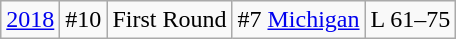<table class="wikitable">
<tr align="center">
<td><a href='#'>2018</a></td>
<td>#10</td>
<td>First Round</td>
<td>#7 <a href='#'>Michigan</a></td>
<td>L 61–75</td>
</tr>
</table>
